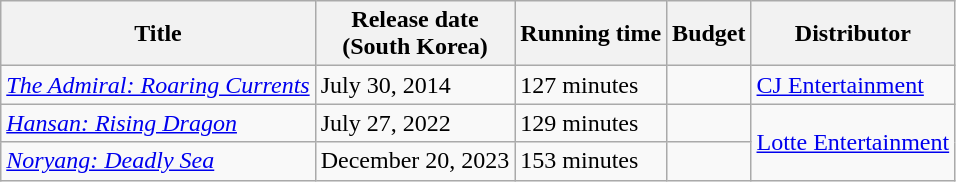<table class="wikitable">
<tr>
<th>Title</th>
<th>Release date <br>(South Korea)</th>
<th>Running time</th>
<th>Budget</th>
<th>Distributor</th>
</tr>
<tr>
<td><em><a href='#'>The Admiral: Roaring Currents</a></em></td>
<td>July 30, 2014</td>
<td>127 minutes</td>
<td></td>
<td><a href='#'>CJ Entertainment</a></td>
</tr>
<tr>
<td><em><a href='#'>Hansan: Rising Dragon</a></em></td>
<td>July 27, 2022</td>
<td>129 minutes</td>
<td></td>
<td rowspan=2><a href='#'>Lotte Entertainment</a></td>
</tr>
<tr>
<td><em><a href='#'>Noryang: Deadly Sea</a></em></td>
<td>December 20, 2023</td>
<td>153 minutes</td>
<td></td>
</tr>
</table>
